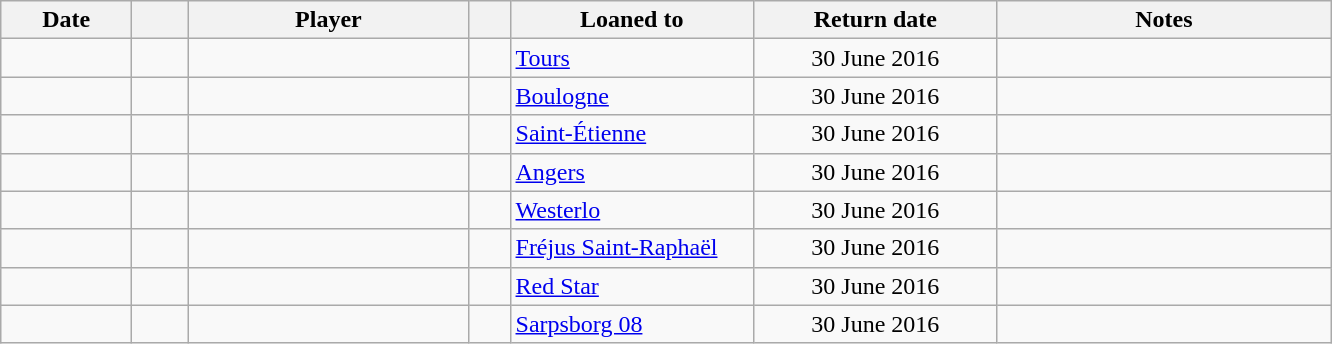<table class="wikitable sortable">
<tr>
<th style="width:80px;">Date</th>
<th style="width:30px;"></th>
<th style="width:180px;">Player</th>
<th style="width:20px;"></th>
<th style="width:155px;">Loaned to</th>
<th style="width:155px;" class="unsortable">Return date</th>
<th style="width:215px;" class="unsortable">Notes</th>
</tr>
<tr>
<td></td>
<td align=center></td>
<td> </td>
<td></td>
<td> <a href='#'>Tours</a></td>
<td align=center>30 June 2016</td>
<td align=center></td>
</tr>
<tr>
<td></td>
<td align=center></td>
<td> </td>
<td></td>
<td> <a href='#'>Boulogne</a></td>
<td align=center>30 June 2016</td>
<td align=center></td>
</tr>
<tr>
<td></td>
<td align=center></td>
<td> </td>
<td></td>
<td> <a href='#'>Saint-Étienne</a></td>
<td align=center>30 June 2016</td>
<td align=center></td>
</tr>
<tr>
<td></td>
<td align=center></td>
<td> </td>
<td></td>
<td> <a href='#'>Angers</a></td>
<td align=center>30 June 2016</td>
<td align=center></td>
</tr>
<tr>
<td></td>
<td align=center></td>
<td> </td>
<td></td>
<td> <a href='#'>Westerlo</a></td>
<td align=center>30 June 2016</td>
<td align=center></td>
</tr>
<tr>
<td></td>
<td align=center></td>
<td> </td>
<td></td>
<td> <a href='#'>Fréjus Saint-Raphaël</a></td>
<td align=center>30 June 2016</td>
<td align=center></td>
</tr>
<tr>
<td></td>
<td align=center></td>
<td> </td>
<td></td>
<td> <a href='#'>Red Star</a></td>
<td align=center>30 June 2016</td>
<td align=center></td>
</tr>
<tr>
<td></td>
<td align=center></td>
<td> </td>
<td></td>
<td> <a href='#'>Sarpsborg 08</a></td>
<td align=center>30 June 2016</td>
<td align=center></td>
</tr>
</table>
